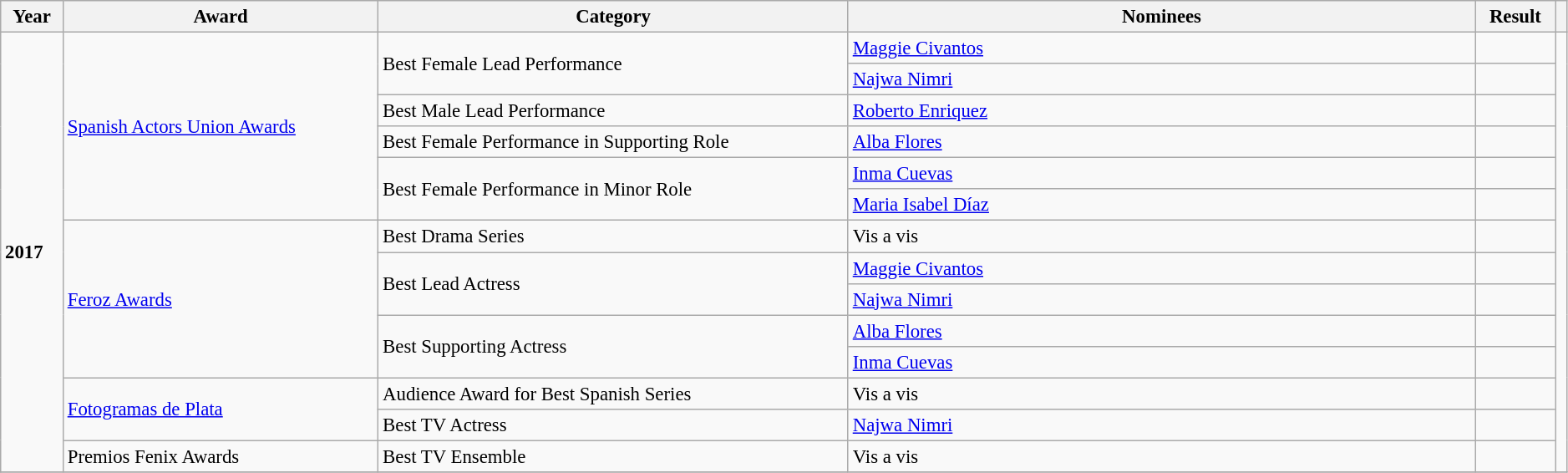<table class="wikitable sortable plainrowheaders" style="font-size:95%; width:99%;">
<tr>
<th>Year</th>
<th>Award</th>
<th style="width:30%;">Category</th>
<th style="width:40%;">Nominees</th>
<th>Result</th>
<th scope="col" class="unsortable"></th>
</tr>
<tr>
<td rowspan="14"><strong>2017</strong></td>
<td rowspan="6"><a href='#'>Spanish Actors Union Awards</a></td>
<td rowspan="2">Best Female Lead Performance</td>
<td><a href='#'>Maggie Civantos</a></td>
<td></td>
<td rowspan="14"></td>
</tr>
<tr>
<td><a href='#'>Najwa Nimri</a></td>
<td></td>
</tr>
<tr>
<td>Best Male Lead Performance</td>
<td><a href='#'>Roberto Enriquez</a></td>
<td></td>
</tr>
<tr>
<td>Best Female Performance in Supporting Role</td>
<td><a href='#'>Alba Flores</a></td>
<td></td>
</tr>
<tr>
<td rowspan="2">Best Female Performance in Minor Role</td>
<td><a href='#'>Inma Cuevas</a></td>
<td></td>
</tr>
<tr>
<td><a href='#'>Maria Isabel Díaz</a></td>
<td></td>
</tr>
<tr>
<td rowspan="5"><a href='#'>Feroz Awards</a></td>
<td>Best Drama Series</td>
<td>Vis a vis</td>
<td></td>
</tr>
<tr>
<td rowspan="2">Best Lead Actress</td>
<td><a href='#'>Maggie Civantos</a></td>
<td></td>
</tr>
<tr>
<td><a href='#'>Najwa Nimri</a></td>
<td></td>
</tr>
<tr>
<td rowspan="2">Best Supporting Actress</td>
<td><a href='#'>Alba Flores</a></td>
<td></td>
</tr>
<tr>
<td><a href='#'>Inma Cuevas</a></td>
<td></td>
</tr>
<tr>
<td rowspan="2"><a href='#'>Fotogramas de Plata</a></td>
<td>Audience Award for Best Spanish Series</td>
<td>Vis a vis</td>
<td></td>
</tr>
<tr>
<td>Best TV Actress</td>
<td><a href='#'>Najwa Nimri</a></td>
<td></td>
</tr>
<tr>
<td>Premios Fenix Awards</td>
<td>Best TV Ensemble</td>
<td>Vis a vis</td>
<td></td>
</tr>
<tr>
</tr>
</table>
